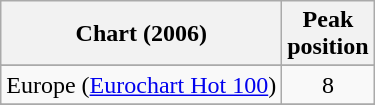<table class="wikitable sortable">
<tr>
<th>Chart (2006)</th>
<th>Peak<br>position</th>
</tr>
<tr>
</tr>
<tr>
<td>Europe (<a href='#'>Eurochart Hot 100</a>)</td>
<td align="center">8</td>
</tr>
<tr>
</tr>
<tr>
</tr>
<tr>
</tr>
<tr>
</tr>
<tr>
</tr>
<tr>
</tr>
</table>
